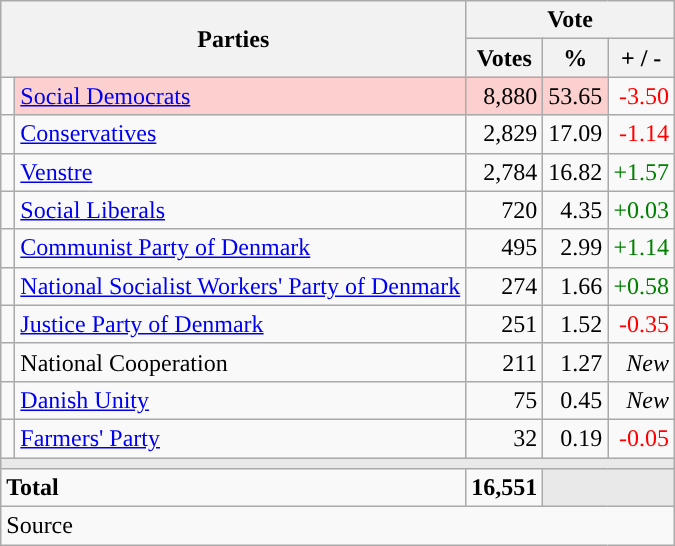<table class="wikitable" style="text-align:right;">
<tr>
<th style="text-align:centre;" rowspan="2" colspan="2" width="225">Parties</th>
<th colspan="3">Vote</th>
</tr>
<tr>
<th width="15">Votes</th>
<th width="15">%</th>
<th width="15">+ / -</th>
</tr>
<tr>
<td width="2" style="color:inherit;background:"></td>
<td bgcolor=#fbd0ce  align="left"><a href='#'>Social Democrats</a></td>
<td bgcolor=#fbd0ce>8,880</td>
<td bgcolor=#fbd0ce>53.65</td>
<td style=color:red;>-3.50</td>
</tr>
<tr>
<td width="2" style="color:inherit;background:"></td>
<td align="left"><a href='#'>Conservatives</a></td>
<td>2,829</td>
<td>17.09</td>
<td style=color:red;>-1.14</td>
</tr>
<tr>
<td width="2" style="color:inherit;background:"></td>
<td align="left"><a href='#'>Venstre</a></td>
<td>2,784</td>
<td>16.82</td>
<td style=color:green;>+1.57</td>
</tr>
<tr>
<td width="2" style="color:inherit;background:"></td>
<td align="left"><a href='#'>Social Liberals</a></td>
<td>720</td>
<td>4.35</td>
<td style=color:green;>+0.03</td>
</tr>
<tr>
<td width="2" style="color:inherit;background:"></td>
<td align="left"><a href='#'>Communist Party of Denmark</a></td>
<td>495</td>
<td>2.99</td>
<td style=color:green;>+1.14</td>
</tr>
<tr>
<td width="2" style="color:inherit;background:"></td>
<td align="left"><a href='#'>National Socialist Workers' Party of Denmark</a></td>
<td>274</td>
<td>1.66</td>
<td style=color:green;>+0.58</td>
</tr>
<tr>
<td width="2" style="color:inherit;background:"></td>
<td align="left"><a href='#'>Justice Party of Denmark</a></td>
<td>251</td>
<td>1.52</td>
<td style=color:red;>-0.35</td>
</tr>
<tr>
<td width="2" style="color:inherit;background:"></td>
<td align="left">National Cooperation</td>
<td>211</td>
<td>1.27</td>
<td><em>New</em></td>
</tr>
<tr>
<td width="2" style="color:inherit;background:"></td>
<td align="left"><a href='#'>Danish Unity</a></td>
<td>75</td>
<td>0.45</td>
<td><em>New</em></td>
</tr>
<tr>
<td width="2" style="color:inherit;background:"></td>
<td align="left"><a href='#'>Farmers' Party</a></td>
<td>32</td>
<td>0.19</td>
<td style=color:red;>-0.05</td>
</tr>
<tr>
<td colspan="7" bgcolor="#E9E9E9"></td>
</tr>
<tr>
<td align="left" colspan="2"><strong>Total</strong></td>
<td><strong>16,551</strong></td>
<td bgcolor="#E9E9E9" colspan="2"></td>
</tr>
<tr>
<td align="left" colspan="6">Source</td>
</tr>
</table>
